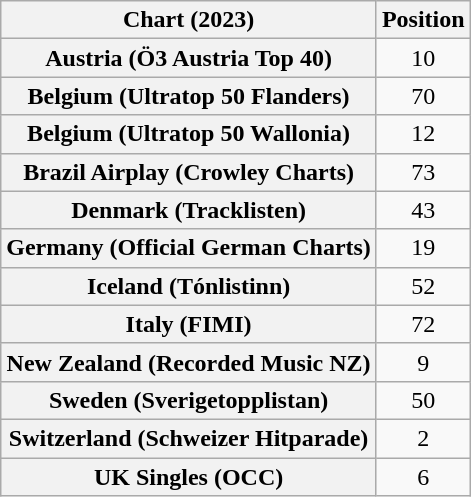<table class="wikitable sortable plainrowheaders" style="text-align:center">
<tr>
<th scope="col">Chart (2023)</th>
<th scope="col">Position</th>
</tr>
<tr>
<th scope="row">Austria (Ö3 Austria Top 40)</th>
<td>10</td>
</tr>
<tr>
<th scope="row">Belgium (Ultratop 50 Flanders)</th>
<td>70</td>
</tr>
<tr>
<th scope="row">Belgium (Ultratop 50 Wallonia)</th>
<td>12</td>
</tr>
<tr>
<th scope="row">Brazil Airplay (Crowley Charts)</th>
<td>73</td>
</tr>
<tr>
<th scope="row">Denmark (Tracklisten)</th>
<td>43</td>
</tr>
<tr>
<th scope="row">Germany (Official German Charts)</th>
<td>19</td>
</tr>
<tr>
<th scope="row">Iceland (Tónlistinn)</th>
<td>52</td>
</tr>
<tr>
<th scope="row">Italy (FIMI)</th>
<td>72</td>
</tr>
<tr>
<th scope="row">New Zealand (Recorded Music NZ)</th>
<td>9</td>
</tr>
<tr>
<th scope="row">Sweden (Sverigetopplistan)</th>
<td>50</td>
</tr>
<tr>
<th scope="row">Switzerland (Schweizer Hitparade)</th>
<td>2</td>
</tr>
<tr>
<th scope="row">UK Singles (OCC)</th>
<td>6</td>
</tr>
</table>
